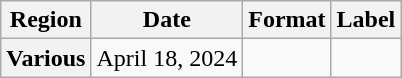<table class="wikitable plainrowheaders">
<tr>
<th scope="col">Region</th>
<th scope="col">Date</th>
<th scope="col">Format</th>
<th scope="col">Label</th>
</tr>
<tr>
<th scope="row">Various</th>
<td>April 18, 2024</td>
<td rowspan="2"></td>
<td></td>
</tr>
</table>
